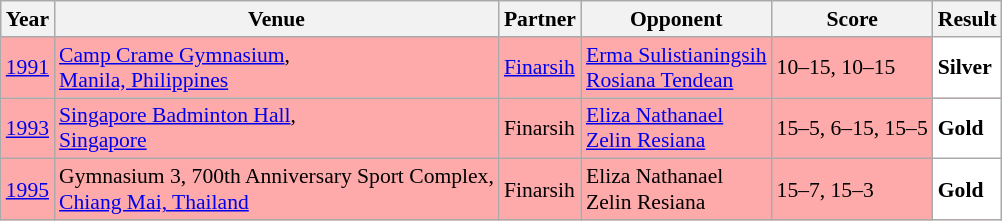<table class="sortable wikitable" style="font-size: 90%;">
<tr>
<th>Year</th>
<th>Venue</th>
<th>Partner</th>
<th>Opponent</th>
<th>Score</th>
<th>Result</th>
</tr>
<tr style="background:#FFAAAA">
<td align="center"><a href='#'>1991</a></td>
<td align="left"><a href='#'>Camp Crame Gymnasium</a>,<br><a href='#'>Manila, Philippines</a></td>
<td align="left"> <a href='#'>Finarsih</a></td>
<td align="left"> <a href='#'>Erma Sulistianingsih</a> <br>  <a href='#'>Rosiana Tendean</a></td>
<td align="left">10–15, 10–15</td>
<td style="text-align:left; background:white"> <strong>Silver</strong></td>
</tr>
<tr style="background:#FFAAAA">
<td align="center"><a href='#'>1993</a></td>
<td align="left"><a href='#'>Singapore Badminton Hall</a>,<br><a href='#'>Singapore</a></td>
<td align="left"> Finarsih</td>
<td align="left"> <a href='#'>Eliza Nathanael</a> <br>  <a href='#'>Zelin Resiana</a></td>
<td align="left">15–5, 6–15, 15–5</td>
<td style="text-align:left; background:white"> <strong>Gold</strong></td>
</tr>
<tr style="background:#FFAAAA">
<td align="center"><a href='#'>1995</a></td>
<td align="left">Gymnasium 3, 700th Anniversary Sport Complex,<br><a href='#'>Chiang Mai, Thailand</a></td>
<td align="left"> Finarsih</td>
<td align="left"> Eliza Nathanael <br>  Zelin Resiana</td>
<td align="left">15–7, 15–3</td>
<td style="text-align:left; background:white"> <strong>Gold</strong></td>
</tr>
</table>
